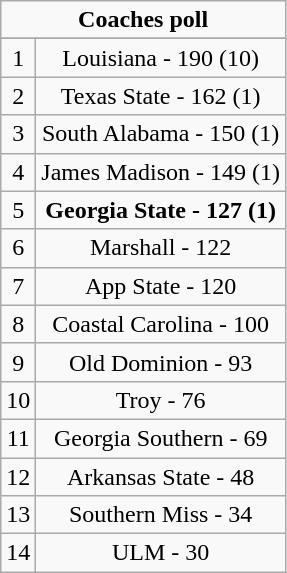<table class="wikitable" style="display: inline-table;">
<tr>
<td align="center" Colspan="3"><strong>Coaches poll</strong></td>
</tr>
<tr align="center">
</tr>
<tr align="center">
<td>1</td>
<td>Louisiana - 190 (10)</td>
</tr>
<tr align="center">
<td>2</td>
<td>Texas State - 162 (1)</td>
</tr>
<tr align="center">
<td>3</td>
<td>South Alabama - 150 (1)</td>
</tr>
<tr align="center">
<td>4</td>
<td>James Madison - 149 (1)</td>
</tr>
<tr align="center">
<td>5</td>
<td><strong>Georgia State - 127 (1)</strong></td>
</tr>
<tr align="center">
<td>6</td>
<td>Marshall - 122</td>
</tr>
<tr align="center">
<td>7</td>
<td>App State - 120</td>
</tr>
<tr align="center">
<td>8</td>
<td>Coastal Carolina - 100</td>
</tr>
<tr align="center">
<td>9</td>
<td>Old Dominion - 93</td>
</tr>
<tr align="center">
<td>10</td>
<td>Troy - 76</td>
</tr>
<tr align="center">
<td>11</td>
<td>Georgia Southern - 69</td>
</tr>
<tr align="center">
<td>12</td>
<td>Arkansas State - 48</td>
</tr>
<tr align="center">
<td>13</td>
<td>Southern Miss - 34</td>
</tr>
<tr align="center">
<td>14</td>
<td>ULM - 30</td>
</tr>
</table>
